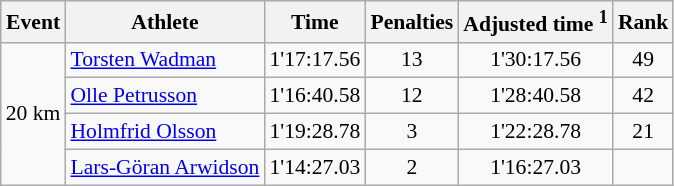<table class="wikitable" style="font-size:90%">
<tr>
<th>Event</th>
<th>Athlete</th>
<th>Time</th>
<th>Penalties</th>
<th>Adjusted time <sup>1</sup></th>
<th>Rank</th>
</tr>
<tr>
<td rowspan="4">20 km</td>
<td><a href='#'>Torsten Wadman</a></td>
<td align="center">1'17:17.56</td>
<td align="center">13</td>
<td align="center">1'30:17.56</td>
<td align="center">49</td>
</tr>
<tr>
<td><a href='#'>Olle Petrusson</a></td>
<td align="center">1'16:40.58</td>
<td align="center">12</td>
<td align="center">1'28:40.58</td>
<td align="center">42</td>
</tr>
<tr>
<td><a href='#'>Holmfrid Olsson</a></td>
<td align="center">1'19:28.78</td>
<td align="center">3</td>
<td align="center">1'22:28.78</td>
<td align="center">21</td>
</tr>
<tr>
<td><a href='#'>Lars-Göran Arwidson</a></td>
<td align="center">1'14:27.03</td>
<td align="center">2</td>
<td align="center">1'16:27.03</td>
<td align="center"></td>
</tr>
</table>
